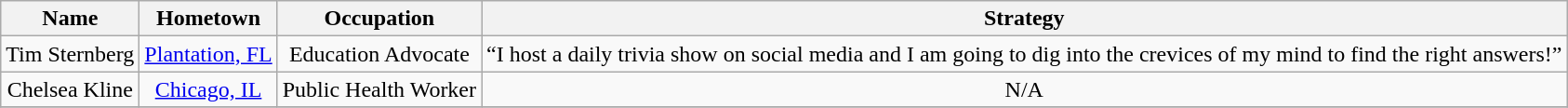<table class="wikitable" style="text-align:center;">
<tr>
<th>Name<br></th>
<th>Hometown<br></th>
<th>Occupation<br></th>
<th>Strategy<br></th>
</tr>
<tr>
<td>Tim Sternberg<br></td>
<td><a href='#'>Plantation, FL</a></td>
<td>Education Advocate</td>
<td>“I host a daily trivia show on social media and I am going to dig into the crevices of my mind to find the right answers!”</td>
</tr>
<tr>
<td>Chelsea Kline<br></td>
<td><a href='#'>Chicago, IL</a></td>
<td>Public Health Worker</td>
<td>N/A</td>
</tr>
<tr>
</tr>
</table>
